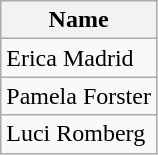<table class="wikitable">
<tr>
<th>Name</th>
</tr>
<tr>
<td> Erica Madrid</td>
</tr>
<tr>
<td> Pamela Forster</td>
</tr>
<tr>
<td> Luci Romberg</td>
</tr>
</table>
